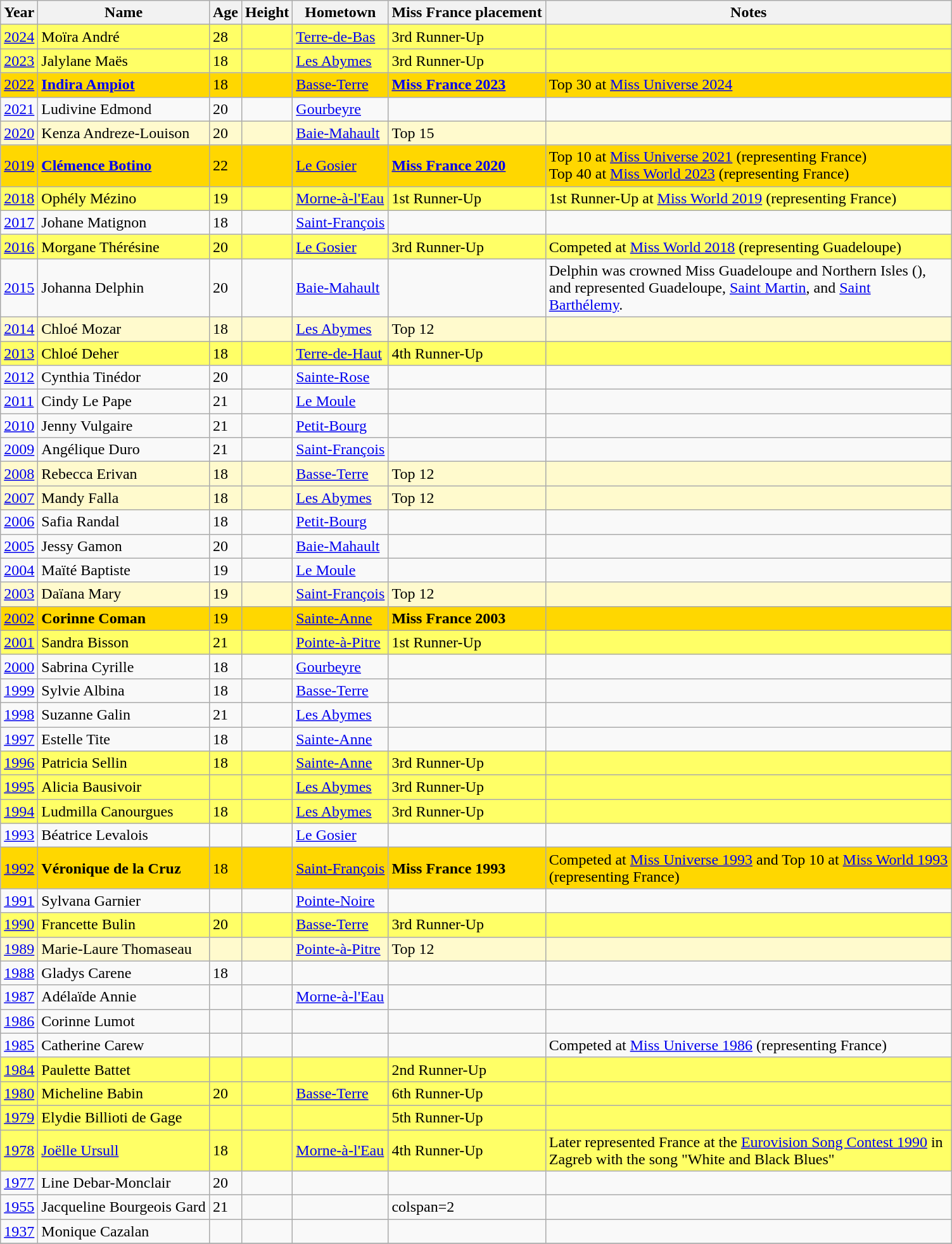<table class="wikitable sortable">
<tr>
<th>Year</th>
<th>Name</th>
<th>Age</th>
<th>Height</th>
<th>Hometown</th>
<th>Miss France placement</th>
<th width=420>Notes</th>
</tr>
<tr bgcolor=#FFFF66>
<td><a href='#'>2024</a></td>
<td>Moïra André</td>
<td>28</td>
<td></td>
<td><a href='#'>Terre-de-Bas</a></td>
<td>3rd Runner-Up</td>
<td></td>
</tr>
<tr bgcolor=#FFFF66>
<td><a href='#'>2023</a></td>
<td>Jalylane Maës</td>
<td>18</td>
<td></td>
<td><a href='#'>Les Abymes</a></td>
<td>3rd Runner-Up</td>
<td></td>
</tr>
<tr bgcolor=gold>
<td><a href='#'>2022</a></td>
<td><strong><a href='#'>Indira Ampiot</a></strong></td>
<td>18</td>
<td></td>
<td><a href='#'>Basse-Terre</a></td>
<td><strong><a href='#'>Miss France 2023</a></strong></td>
<td>Top 30 at <a href='#'>Miss Universe 2024</a></td>
</tr>
<tr>
<td><a href='#'>2021</a></td>
<td>Ludivine Edmond</td>
<td>20</td>
<td></td>
<td><a href='#'>Gourbeyre</a></td>
<td></td>
<td></td>
</tr>
<tr bgcolor=#FFFACD>
<td><a href='#'>2020</a></td>
<td>Kenza Andreze-Louison</td>
<td>20</td>
<td></td>
<td><a href='#'>Baie-Mahault</a></td>
<td>Top 15</td>
<td></td>
</tr>
<tr bgcolor=gold>
<td><a href='#'>2019</a></td>
<td><strong><a href='#'>Clémence Botino</a></strong></td>
<td>22</td>
<td></td>
<td><a href='#'>Le Gosier</a></td>
<td><strong><a href='#'>Miss France 2020</a></strong></td>
<td>Top 10 at <a href='#'>Miss Universe 2021</a> (representing France)<br>Top 40 at <a href='#'>Miss World 2023</a> (representing France)</td>
</tr>
<tr bgcolor=#FFFF66>
<td><a href='#'>2018</a></td>
<td>Ophély Mézino</td>
<td>19</td>
<td></td>
<td><a href='#'>Morne-à-l'Eau</a></td>
<td>1st Runner-Up</td>
<td>1st Runner-Up at <a href='#'>Miss World 2019</a> (representing France)</td>
</tr>
<tr>
<td><a href='#'>2017</a></td>
<td>Johane Matignon</td>
<td>18</td>
<td></td>
<td><a href='#'>Saint-François</a></td>
<td></td>
<td></td>
</tr>
<tr bgcolor=#FFFF66>
<td><a href='#'>2016</a></td>
<td>Morgane Thérésine</td>
<td>20</td>
<td></td>
<td><a href='#'>Le Gosier</a></td>
<td>3rd Runner-Up</td>
<td>Competed at <a href='#'>Miss World 2018</a> (representing Guadeloupe)</td>
</tr>
<tr>
<td><a href='#'>2015</a></td>
<td>Johanna Delphin</td>
<td>20</td>
<td></td>
<td><a href='#'>Baie-Mahault</a></td>
<td></td>
<td>Delphin was crowned Miss Guadeloupe and Northern Isles (), and represented Guadeloupe, <a href='#'>Saint Martin</a>, and <a href='#'>Saint Barthélemy</a>.</td>
</tr>
<tr bgcolor=#FFFACD>
<td><a href='#'>2014</a></td>
<td>Chloé Mozar</td>
<td>18</td>
<td></td>
<td><a href='#'>Les Abymes</a></td>
<td>Top 12</td>
<td></td>
</tr>
<tr bgcolor=#FFFF66>
<td><a href='#'>2013</a></td>
<td>Chloé Deher</td>
<td>18</td>
<td></td>
<td><a href='#'>Terre-de-Haut</a></td>
<td>4th Runner-Up</td>
<td></td>
</tr>
<tr>
<td><a href='#'>2012</a></td>
<td>Cynthia Tinédor</td>
<td>20</td>
<td></td>
<td><a href='#'>Sainte-Rose</a></td>
<td></td>
<td></td>
</tr>
<tr>
<td><a href='#'>2011</a></td>
<td>Cindy Le Pape</td>
<td>21</td>
<td></td>
<td><a href='#'>Le Moule</a></td>
<td></td>
<td></td>
</tr>
<tr>
<td><a href='#'>2010</a></td>
<td>Jenny Vulgaire</td>
<td>21</td>
<td></td>
<td><a href='#'>Petit-Bourg</a></td>
<td></td>
<td></td>
</tr>
<tr>
<td><a href='#'>2009</a></td>
<td>Angélique Duro</td>
<td>21</td>
<td></td>
<td><a href='#'>Saint-François</a></td>
<td></td>
<td></td>
</tr>
<tr bgcolor=#FFFACD>
<td><a href='#'>2008</a></td>
<td>Rebecca Erivan</td>
<td>18</td>
<td></td>
<td><a href='#'>Basse-Terre</a></td>
<td>Top 12</td>
<td></td>
</tr>
<tr bgcolor=#FFFACD>
<td><a href='#'>2007</a></td>
<td>Mandy Falla</td>
<td>18</td>
<td></td>
<td><a href='#'>Les Abymes</a></td>
<td>Top 12</td>
<td></td>
</tr>
<tr>
<td><a href='#'>2006</a></td>
<td>Safia Randal</td>
<td>18</td>
<td></td>
<td><a href='#'>Petit-Bourg</a></td>
<td></td>
<td></td>
</tr>
<tr>
<td><a href='#'>2005</a></td>
<td>Jessy Gamon</td>
<td>20</td>
<td></td>
<td><a href='#'>Baie-Mahault</a></td>
<td></td>
<td></td>
</tr>
<tr>
<td><a href='#'>2004</a></td>
<td>Maïté Baptiste</td>
<td>19</td>
<td></td>
<td><a href='#'>Le Moule</a></td>
<td></td>
<td></td>
</tr>
<tr bgcolor=#FFFACD>
<td><a href='#'>2003</a></td>
<td>Daïana Mary</td>
<td>19</td>
<td></td>
<td><a href='#'>Saint-François</a></td>
<td>Top 12</td>
<td></td>
</tr>
<tr bgcolor=gold>
<td><a href='#'>2002</a></td>
<td><strong>Corinne Coman</strong></td>
<td>19</td>
<td></td>
<td><a href='#'>Sainte-Anne</a></td>
<td><strong>Miss France 2003</strong></td>
<td></td>
</tr>
<tr bgcolor=#FFFF66>
<td><a href='#'>2001</a></td>
<td>Sandra Bisson</td>
<td>21</td>
<td></td>
<td><a href='#'>Pointe-à-Pitre</a></td>
<td>1st Runner-Up</td>
<td></td>
</tr>
<tr>
<td><a href='#'>2000</a></td>
<td>Sabrina Cyrille</td>
<td>18</td>
<td></td>
<td><a href='#'>Gourbeyre</a></td>
<td></td>
<td></td>
</tr>
<tr>
<td><a href='#'>1999</a></td>
<td>Sylvie Albina</td>
<td>18</td>
<td></td>
<td><a href='#'>Basse-Terre</a></td>
<td></td>
<td></td>
</tr>
<tr>
<td><a href='#'>1998</a></td>
<td>Suzanne Galin</td>
<td>21</td>
<td></td>
<td><a href='#'>Les Abymes</a></td>
<td></td>
<td></td>
</tr>
<tr>
<td><a href='#'>1997</a></td>
<td>Estelle Tite</td>
<td>18</td>
<td></td>
<td><a href='#'>Sainte-Anne</a></td>
<td></td>
<td></td>
</tr>
<tr bgcolor=#FFFF66>
<td><a href='#'>1996</a></td>
<td>Patricia Sellin</td>
<td>18</td>
<td></td>
<td><a href='#'>Sainte-Anne</a></td>
<td>3rd Runner-Up</td>
<td></td>
</tr>
<tr bgcolor=#FFFF66>
<td><a href='#'>1995</a></td>
<td>Alicia Bausivoir</td>
<td></td>
<td></td>
<td><a href='#'>Les Abymes</a></td>
<td>3rd Runner-Up</td>
<td></td>
</tr>
<tr bgcolor=#FFFF66>
<td><a href='#'>1994</a></td>
<td>Ludmilla Canourgues</td>
<td>18</td>
<td></td>
<td><a href='#'>Les Abymes</a></td>
<td>3rd Runner-Up</td>
<td></td>
</tr>
<tr>
<td><a href='#'>1993</a></td>
<td>Béatrice Levalois</td>
<td></td>
<td></td>
<td><a href='#'>Le Gosier</a></td>
<td></td>
<td></td>
</tr>
<tr bgcolor=gold>
<td><a href='#'>1992</a></td>
<td><strong>Véronique de la Cruz</strong></td>
<td>18</td>
<td></td>
<td><a href='#'>Saint-François</a></td>
<td><strong>Miss France 1993</strong></td>
<td>Competed at <a href='#'>Miss Universe 1993</a> and Top 10 at <a href='#'>Miss World 1993</a> (representing France)</td>
</tr>
<tr>
<td><a href='#'>1991</a></td>
<td>Sylvana Garnier</td>
<td></td>
<td></td>
<td><a href='#'>Pointe-Noire</a></td>
<td></td>
<td></td>
</tr>
<tr bgcolor=#FFFF66>
<td><a href='#'>1990</a></td>
<td>Francette Bulin</td>
<td>20</td>
<td></td>
<td><a href='#'>Basse-Terre</a></td>
<td>3rd Runner-Up</td>
<td></td>
</tr>
<tr bgcolor=#FFFACD>
<td><a href='#'>1989</a></td>
<td>Marie-Laure Thomaseau</td>
<td></td>
<td></td>
<td><a href='#'>Pointe-à-Pitre</a></td>
<td>Top 12</td>
<td></td>
</tr>
<tr>
<td><a href='#'>1988</a></td>
<td>Gladys Carene</td>
<td>18</td>
<td></td>
<td></td>
<td></td>
<td></td>
</tr>
<tr>
<td><a href='#'>1987</a></td>
<td>Adélaïde Annie</td>
<td></td>
<td></td>
<td><a href='#'>Morne-à-l'Eau</a></td>
<td></td>
<td></td>
</tr>
<tr>
<td><a href='#'>1986</a></td>
<td>Corinne Lumot</td>
<td></td>
<td></td>
<td></td>
<td></td>
<td></td>
</tr>
<tr>
<td><a href='#'>1985</a></td>
<td>Catherine Carew</td>
<td></td>
<td></td>
<td></td>
<td></td>
<td>Competed at <a href='#'>Miss Universe 1986</a> (representing France)</td>
</tr>
<tr bgcolor=#FFFF66>
<td><a href='#'>1984</a></td>
<td>Paulette Battet</td>
<td></td>
<td></td>
<td></td>
<td>2nd Runner-Up</td>
<td></td>
</tr>
<tr bgcolor=#FFFF66>
<td><a href='#'>1980</a></td>
<td>Micheline Babin</td>
<td>20</td>
<td></td>
<td><a href='#'>Basse-Terre</a></td>
<td>6th Runner-Up</td>
<td></td>
</tr>
<tr bgcolor=#FFFF66>
<td><a href='#'>1979</a></td>
<td>Elydie Billioti de Gage</td>
<td></td>
<td></td>
<td></td>
<td>5th Runner-Up</td>
<td></td>
</tr>
<tr bgcolor=#FFFF66>
<td><a href='#'>1978</a></td>
<td><a href='#'>Joëlle Ursull</a></td>
<td>18</td>
<td></td>
<td><a href='#'>Morne-à-l'Eau</a></td>
<td>4th Runner-Up</td>
<td>Later represented France at the <a href='#'>Eurovision Song Contest 1990</a> in Zagreb with the song "White and Black Blues"</td>
</tr>
<tr>
<td><a href='#'>1977</a></td>
<td>Line Debar-Monclair</td>
<td>20</td>
<td></td>
<td></td>
<td></td>
<td></td>
</tr>
<tr>
<td><a href='#'>1955</a></td>
<td>Jacqueline Bourgeois Gard</td>
<td>21</td>
<td></td>
<td></td>
<td>colspan=2 </td>
</tr>
<tr>
<td><a href='#'>1937</a></td>
<td>Monique Cazalan</td>
<td></td>
<td></td>
<td></td>
<td></td>
<td></td>
</tr>
<tr>
</tr>
</table>
